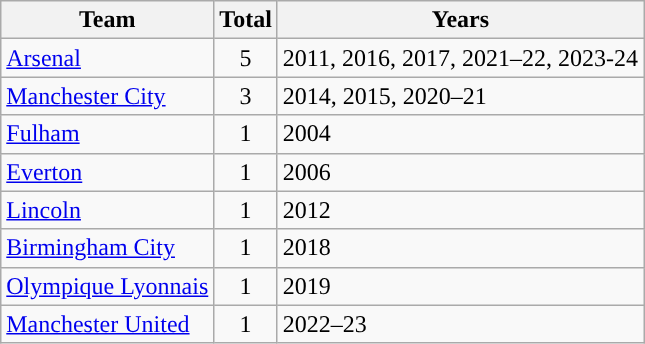<table class="wikitable">
<tr>
<th>Team</th>
<th>Total</th>
<th class="unsortable">Years</th>
</tr>
<tr>
<td><a href='#'>Arsenal</a></td>
<td align=center>5</td>
<td>2011, 2016, 2017, 2021–22, 2023-24</td>
</tr>
<tr>
<td><a href='#'>Manchester City</a></td>
<td align="center">3</td>
<td>2014, 2015, 2020–21</td>
</tr>
<tr>
<td><a href='#'>Fulham</a></td>
<td align=center>1</td>
<td>2004</td>
</tr>
<tr>
<td><a href='#'>Everton</a></td>
<td align=center>1</td>
<td>2006</td>
</tr>
<tr>
<td><a href='#'>Lincoln</a></td>
<td align=center>1</td>
<td>2012</td>
</tr>
<tr>
<td><a href='#'>Birmingham City</a></td>
<td align=center>1</td>
<td>2018</td>
</tr>
<tr>
<td><a href='#'>Olympique Lyonnais</a></td>
<td align=center>1</td>
<td>2019</td>
</tr>
<tr>
<td><a href='#'>Manchester United</a></td>
<td align=center>1</td>
<td>2022–23</td>
</tr>
</table>
